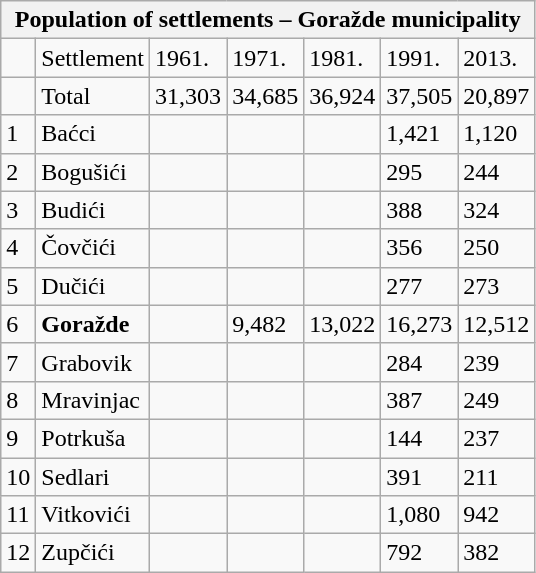<table class="wikitable">
<tr>
<th colspan="7">Population of settlements – Goražde municipality</th>
</tr>
<tr>
<td></td>
<td>Settlement</td>
<td>1961.</td>
<td>1971.</td>
<td>1981.</td>
<td>1991.</td>
<td>2013.</td>
</tr>
<tr>
<td></td>
<td>Total</td>
<td>31,303</td>
<td>34,685</td>
<td>36,924</td>
<td>37,505</td>
<td>20,897</td>
</tr>
<tr>
<td>1</td>
<td>Baćci</td>
<td></td>
<td></td>
<td></td>
<td>1,421</td>
<td>1,120</td>
</tr>
<tr>
<td>2</td>
<td>Bogušići</td>
<td></td>
<td></td>
<td></td>
<td>295</td>
<td>244</td>
</tr>
<tr>
<td>3</td>
<td>Budići</td>
<td></td>
<td></td>
<td></td>
<td>388</td>
<td>324</td>
</tr>
<tr>
<td>4</td>
<td>Čovčići</td>
<td></td>
<td></td>
<td></td>
<td>356</td>
<td>250</td>
</tr>
<tr>
<td>5</td>
<td>Dučići</td>
<td></td>
<td></td>
<td></td>
<td>277</td>
<td>273</td>
</tr>
<tr>
<td>6</td>
<td><strong>Goražde</strong></td>
<td></td>
<td>9,482</td>
<td>13,022</td>
<td>16,273</td>
<td>12,512</td>
</tr>
<tr>
<td>7</td>
<td>Grabovik</td>
<td></td>
<td></td>
<td></td>
<td>284</td>
<td>239</td>
</tr>
<tr>
<td>8</td>
<td>Mravinjac</td>
<td></td>
<td></td>
<td></td>
<td>387</td>
<td>249</td>
</tr>
<tr>
<td>9</td>
<td>Potrkuša</td>
<td></td>
<td></td>
<td></td>
<td>144</td>
<td>237</td>
</tr>
<tr>
<td>10</td>
<td>Sedlari</td>
<td></td>
<td></td>
<td></td>
<td>391</td>
<td>211</td>
</tr>
<tr>
<td>11</td>
<td>Vitkovići</td>
<td></td>
<td></td>
<td></td>
<td>1,080</td>
<td>942</td>
</tr>
<tr>
<td>12</td>
<td>Zupčići</td>
<td></td>
<td></td>
<td></td>
<td>792</td>
<td>382</td>
</tr>
</table>
